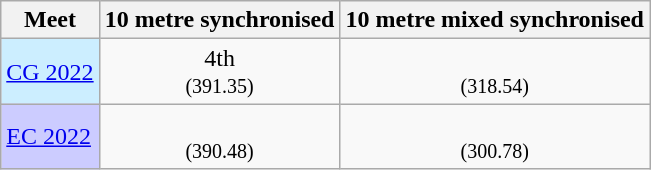<table class="sortable wikitable">
<tr>
<th>Meet</th>
<th class="unsortable">10 metre synchronised</th>
<th class="unsortable">10 metre mixed synchronised</th>
</tr>
<tr>
<td style="background:#cceeff"><a href='#'>CG 2022</a></td>
<td align="center">4th<br><small>(391.35)</small></td>
<td align="center"><br><small>(318.54)</small></td>
</tr>
<tr>
<td style="background:#ccccff"><a href='#'>EC 2022</a></td>
<td align="center"><br><small>(390.48)</small></td>
<td align="center"><br><small>(300.78)</small></td>
</tr>
</table>
